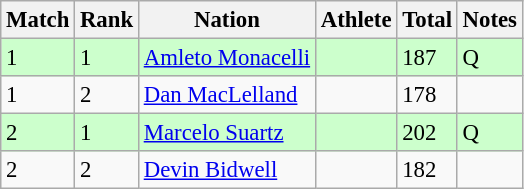<table class="wikitable sortable" style="font-size:95%" style="width:35em;" style="text-align:center">
<tr>
<th>Match</th>
<th>Rank</th>
<th>Nation</th>
<th>Athlete</th>
<th>Total</th>
<th>Notes</th>
</tr>
<tr style="background:#cfc">
<td>1</td>
<td>1</td>
<td align=left><a href='#'>Amleto Monacelli</a></td>
<td align=left></td>
<td>187</td>
<td>Q</td>
</tr>
<tr>
<td>1</td>
<td>2</td>
<td align=left><a href='#'>Dan MacLelland</a></td>
<td align=left></td>
<td>178</td>
<td></td>
</tr>
<tr style="background:#cfc">
<td>2</td>
<td>1</td>
<td align=left><a href='#'>Marcelo Suartz</a></td>
<td align=left></td>
<td>202</td>
<td>Q</td>
</tr>
<tr>
<td>2</td>
<td>2</td>
<td align=left><a href='#'>Devin Bidwell</a></td>
<td align=left></td>
<td>182</td>
<td></td>
</tr>
</table>
